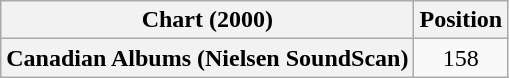<table class="wikitable plainrowheaders" style="text-align:center">
<tr>
<th>Chart (2000)</th>
<th>Position</th>
</tr>
<tr>
<th scope="row">Canadian Albums (Nielsen SoundScan)</th>
<td>158</td>
</tr>
</table>
